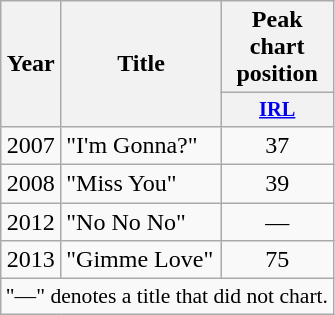<table class="wikitable" style="text-align:center;">
<tr>
<th rowspan=2>Year</th>
<th rowspan=2>Title</th>
<th>Peak chart position</th>
</tr>
<tr>
<th style="width:5em;font-size:85%"><a href='#'>IRL</a><br></th>
</tr>
<tr>
<td rowspan="1">2007</td>
<td style="text-align:left;">"I'm Gonna?"</td>
<td>37</td>
</tr>
<tr>
<td rowspan="1">2008</td>
<td style="text-align:left;">"Miss You"</td>
<td>39</td>
</tr>
<tr>
<td rowspan="1">2012</td>
<td style="text-align:left;">"No No No"</td>
<td>—</td>
</tr>
<tr>
<td rowspan="1">2013</td>
<td style="text-align:left;">"Gimme Love"</td>
<td>75</td>
</tr>
<tr>
<td colspan="4" style="font-size:90%">"—" denotes a title that did not chart.</td>
</tr>
</table>
